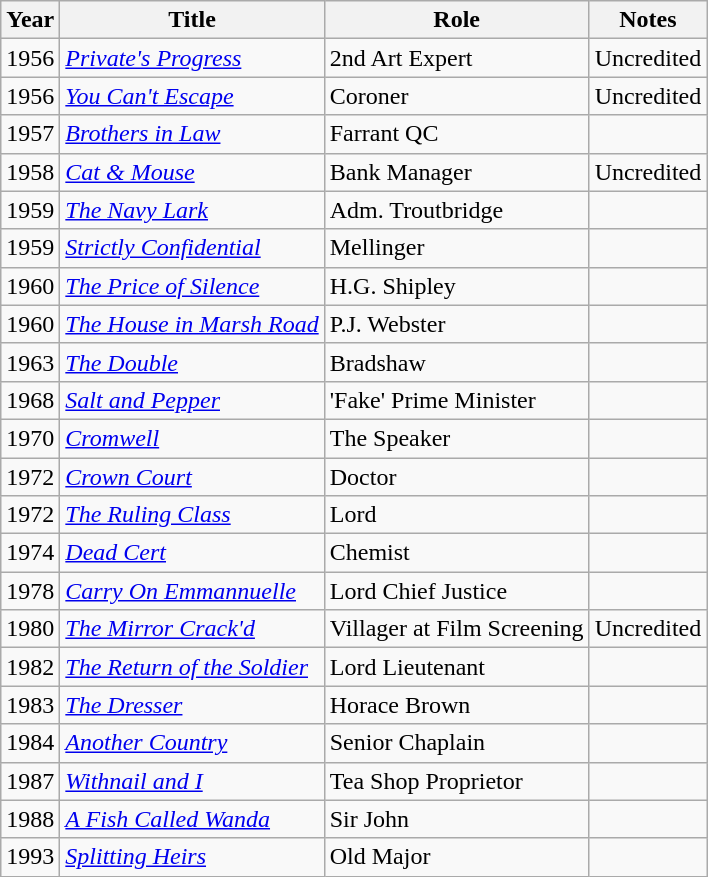<table class="wikitable">
<tr>
<th>Year</th>
<th>Title</th>
<th>Role</th>
<th>Notes</th>
</tr>
<tr>
<td>1956</td>
<td><em><a href='#'>Private's Progress</a></em></td>
<td>2nd Art Expert</td>
<td>Uncredited</td>
</tr>
<tr>
<td>1956</td>
<td><em><a href='#'>You Can't Escape</a></em></td>
<td>Coroner</td>
<td>Uncredited</td>
</tr>
<tr>
<td>1957</td>
<td><em><a href='#'>Brothers in Law</a></em></td>
<td>Farrant QC</td>
<td></td>
</tr>
<tr>
<td>1958</td>
<td><em><a href='#'>Cat & Mouse</a></em></td>
<td>Bank Manager</td>
<td>Uncredited</td>
</tr>
<tr>
<td>1959</td>
<td><em><a href='#'>The Navy Lark</a></em></td>
<td>Adm. Troutbridge</td>
<td></td>
</tr>
<tr>
<td>1959</td>
<td><em><a href='#'>Strictly Confidential</a></em></td>
<td>Mellinger</td>
<td></td>
</tr>
<tr>
<td>1960</td>
<td><em><a href='#'>The Price of Silence</a></em></td>
<td>H.G. Shipley</td>
<td></td>
</tr>
<tr>
<td>1960</td>
<td><em><a href='#'>The House in Marsh Road</a></em></td>
<td>P.J. Webster</td>
<td></td>
</tr>
<tr>
<td>1963</td>
<td><em><a href='#'>The Double</a></em></td>
<td>Bradshaw</td>
<td></td>
</tr>
<tr>
<td>1968</td>
<td><em><a href='#'>Salt and Pepper</a></em></td>
<td>'Fake' Prime Minister</td>
<td></td>
</tr>
<tr>
<td>1970</td>
<td><em><a href='#'>Cromwell</a></em></td>
<td>The Speaker</td>
<td></td>
</tr>
<tr>
<td>1972</td>
<td><em><a href='#'>Crown Court</a></em></td>
<td>Doctor</td>
<td></td>
</tr>
<tr>
<td>1972</td>
<td><em><a href='#'>The Ruling Class</a></em></td>
<td>Lord</td>
<td></td>
</tr>
<tr>
<td>1974</td>
<td><em><a href='#'>Dead Cert</a></em></td>
<td>Chemist</td>
<td></td>
</tr>
<tr>
<td>1978</td>
<td><em><a href='#'>Carry On Emmannuelle</a></em></td>
<td>Lord Chief Justice</td>
<td></td>
</tr>
<tr>
<td>1980</td>
<td><em><a href='#'>The Mirror Crack'd</a></em></td>
<td>Villager at Film Screening</td>
<td>Uncredited</td>
</tr>
<tr>
<td>1982</td>
<td><em><a href='#'>The Return of the Soldier</a></em></td>
<td>Lord Lieutenant</td>
<td></td>
</tr>
<tr>
<td>1983</td>
<td><em><a href='#'>The Dresser</a></em></td>
<td>Horace Brown</td>
<td></td>
</tr>
<tr>
<td>1984</td>
<td><em><a href='#'>Another Country</a></em></td>
<td>Senior Chaplain</td>
<td></td>
</tr>
<tr>
<td>1987</td>
<td><em><a href='#'>Withnail and I</a></em></td>
<td>Tea Shop Proprietor</td>
<td></td>
</tr>
<tr>
<td>1988</td>
<td><em><a href='#'>A Fish Called Wanda</a></em></td>
<td>Sir John</td>
<td></td>
</tr>
<tr>
<td>1993</td>
<td><em><a href='#'>Splitting Heirs</a></em></td>
<td>Old Major</td>
<td></td>
</tr>
</table>
